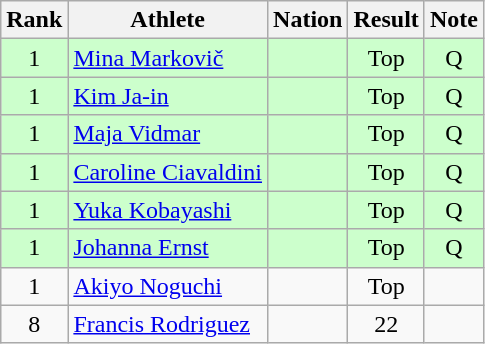<table class="wikitable sortable" style="text-align:center">
<tr>
<th>Rank</th>
<th>Athlete</th>
<th>Nation</th>
<th>Result</th>
<th>Note</th>
</tr>
<tr bgcolor=ccffcc>
<td>1</td>
<td align=left><a href='#'>Mina Markovič</a></td>
<td align=left></td>
<td>Top</td>
<td>Q</td>
</tr>
<tr bgcolor=ccffcc>
<td>1</td>
<td align=left><a href='#'>Kim Ja-in</a></td>
<td align=left></td>
<td>Top</td>
<td>Q</td>
</tr>
<tr bgcolor=ccffcc>
<td>1</td>
<td align=left><a href='#'>Maja Vidmar</a></td>
<td align=left></td>
<td>Top</td>
<td>Q</td>
</tr>
<tr bgcolor=ccffcc>
<td>1</td>
<td align=left><a href='#'>Caroline Ciavaldini</a></td>
<td align=left></td>
<td>Top</td>
<td>Q</td>
</tr>
<tr bgcolor=ccffcc>
<td>1</td>
<td align=left><a href='#'>Yuka Kobayashi</a></td>
<td align=left></td>
<td>Top</td>
<td>Q</td>
</tr>
<tr bgcolor=ccffcc>
<td>1</td>
<td align=left><a href='#'>Johanna Ernst</a></td>
<td align=left></td>
<td>Top</td>
<td>Q</td>
</tr>
<tr>
<td>1</td>
<td align=left><a href='#'>Akiyo Noguchi</a></td>
<td align=left></td>
<td>Top</td>
<td></td>
</tr>
<tr>
<td>8</td>
<td align=left><a href='#'>Francis Rodriguez</a></td>
<td align=left></td>
<td>22</td>
<td></td>
</tr>
</table>
